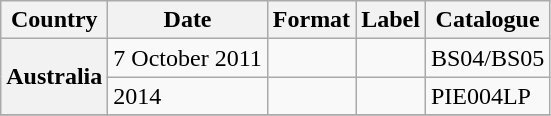<table class="wikitable plainrowheaders">
<tr>
<th>Country</th>
<th>Date</th>
<th>Format</th>
<th>Label</th>
<th>Catalogue</th>
</tr>
<tr>
<th rowspan="2" scope="row">Australia</th>
<td>7 October 2011</td>
<td></td>
<td></td>
<td>BS04/BS05</td>
</tr>
<tr>
<td>2014</td>
<td></td>
<td></td>
<td>PIE004LP</td>
</tr>
<tr>
</tr>
</table>
